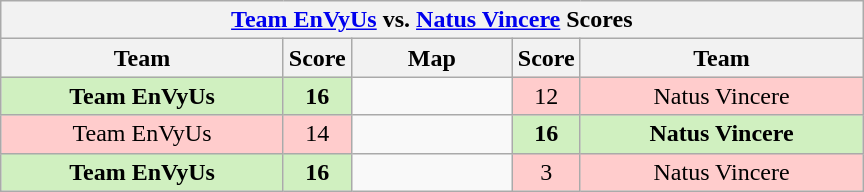<table class="wikitable" style="text-align: center;">
<tr>
<th colspan=5><a href='#'>Team EnVyUs</a> vs.  <a href='#'>Natus Vincere</a> Scores</th>
</tr>
<tr>
<th width="181px">Team</th>
<th width="20px">Score</th>
<th width="100px">Map</th>
<th width="20px">Score</th>
<th width="181px">Team</th>
</tr>
<tr>
<td style="background: #D0F0C0;"><strong>Team EnVyUs</strong></td>
<td style="background: #D0F0C0;"><strong>16</strong></td>
<td></td>
<td style="background: #FFCCCC;">12</td>
<td style="background: #FFCCCC;">Natus Vincere</td>
</tr>
<tr>
<td style="background: #FFCCCC;">Team EnVyUs</td>
<td style="background: #FFCCCC;">14</td>
<td></td>
<td style="background: #D0F0C0;"><strong>16</strong></td>
<td style="background: #D0F0C0;"><strong>Natus Vincere</strong></td>
</tr>
<tr>
<td style="background: #D0F0C0;"><strong>Team EnVyUs</strong></td>
<td style="background: #D0F0C0;"><strong>16</strong></td>
<td></td>
<td style="background: #FFCCCC;">3</td>
<td style="background: #FFCCCC;">Natus Vincere</td>
</tr>
</table>
